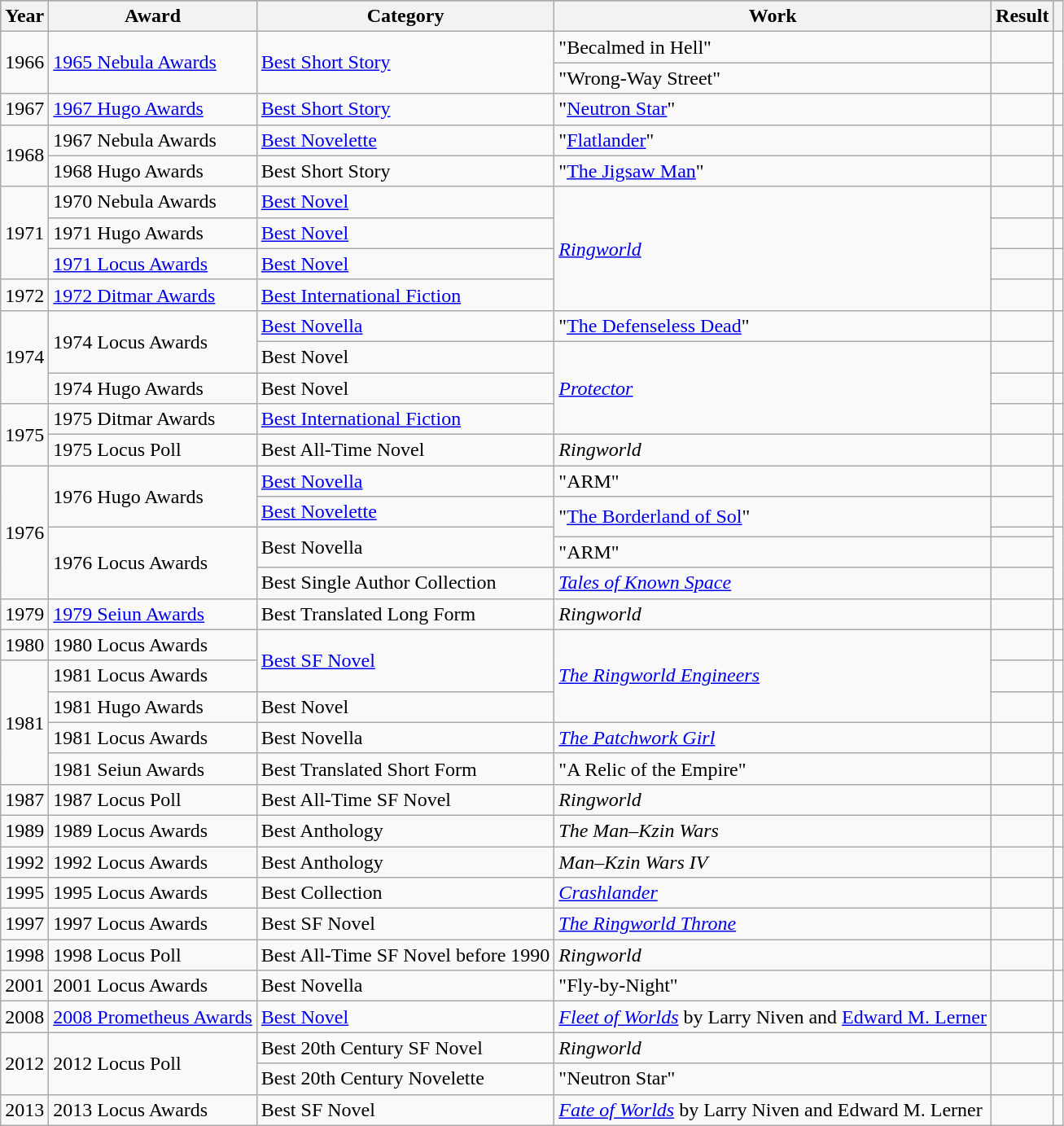<table class="wikitable">
<tr style="background:#96c; text-align:center;">
<th>Year</th>
<th>Award</th>
<th>Category</th>
<th>Work</th>
<th>Result</th>
<th></th>
</tr>
<tr>
<td rowspan="2">1966</td>
<td rowspan="2"><a href='#'>1965 Nebula Awards</a></td>
<td rowspan="2"><a href='#'>Best Short Story</a></td>
<td>"Becalmed in Hell"</td>
<td></td>
<td style="text-align:center;" rowspan="2"></td>
</tr>
<tr>
<td>"Wrong-Way Street"</td>
<td></td>
</tr>
<tr>
<td>1967</td>
<td><a href='#'>1967 Hugo Awards</a></td>
<td><a href='#'>Best Short Story</a></td>
<td>"<a href='#'>Neutron Star</a>"</td>
<td></td>
<td style="text-align:center;"></td>
</tr>
<tr>
<td rowspan="2">1968</td>
<td>1967 Nebula Awards</td>
<td><a href='#'>Best Novelette</a></td>
<td>"<a href='#'>Flatlander</a>"</td>
<td></td>
<td style="text-align:center;"></td>
</tr>
<tr>
<td>1968 Hugo Awards</td>
<td>Best Short Story</td>
<td>"<a href='#'>The Jigsaw Man</a>"</td>
<td></td>
<td style="text-align:center;"></td>
</tr>
<tr>
<td rowspan="3">1971</td>
<td>1970 Nebula Awards</td>
<td><a href='#'>Best Novel</a></td>
<td rowspan="4"><em><a href='#'>Ringworld</a></em></td>
<td></td>
<td style="text-align:center;"></td>
</tr>
<tr>
<td>1971 Hugo Awards</td>
<td><a href='#'>Best Novel</a></td>
<td></td>
<td style="text-align:center;"></td>
</tr>
<tr>
<td><a href='#'>1971 Locus Awards</a></td>
<td><a href='#'>Best Novel</a></td>
<td></td>
<td style="text-align:center;"></td>
</tr>
<tr>
<td>1972</td>
<td><a href='#'>1972 Ditmar Awards</a></td>
<td><a href='#'>Best International Fiction</a></td>
<td></td>
<td style="text-align:center;"></td>
</tr>
<tr>
<td rowspan="3">1974</td>
<td rowspan="2">1974 Locus Awards</td>
<td><a href='#'>Best Novella</a></td>
<td>"<a href='#'>The Defenseless Dead</a>"</td>
<td></td>
<td rowspan="2" style="text-align:center;"></td>
</tr>
<tr>
<td>Best Novel</td>
<td rowspan="3"><em><a href='#'>Protector</a></em></td>
<td></td>
</tr>
<tr>
<td>1974 Hugo Awards</td>
<td>Best Novel</td>
<td></td>
<td style="text-align:center;"></td>
</tr>
<tr>
<td rowspan="2">1975</td>
<td>1975 Ditmar Awards</td>
<td><a href='#'>Best International Fiction</a></td>
<td></td>
<td style="text-align:center;"></td>
</tr>
<tr>
<td>1975 Locus Poll</td>
<td>Best All-Time Novel</td>
<td><em>Ringworld</em></td>
<td></td>
<td style="text-align:center;"></td>
</tr>
<tr>
<td rowspan="5">1976</td>
<td rowspan="2">1976 Hugo Awards</td>
<td><a href='#'>Best Novella</a></td>
<td>"ARM"</td>
<td></td>
<td style="text-align:center;" rowspan="2"></td>
</tr>
<tr>
<td><a href='#'>Best Novelette</a></td>
<td rowspan="2">"<a href='#'>The Borderland of Sol</a>"</td>
<td></td>
</tr>
<tr>
<td rowspan="3">1976 Locus Awards</td>
<td rowspan="2">Best Novella</td>
<td></td>
<td rowspan="3" style="text-align:center;"></td>
</tr>
<tr>
<td>"ARM"</td>
<td></td>
</tr>
<tr>
<td>Best Single Author Collection</td>
<td><em><a href='#'>Tales of Known Space</a></em></td>
<td></td>
</tr>
<tr>
<td>1979</td>
<td><a href='#'>1979 Seiun Awards</a></td>
<td>Best Translated Long Form</td>
<td><em>Ringworld</em></td>
<td></td>
<td style="text-align:center;"></td>
</tr>
<tr>
<td>1980</td>
<td>1980 Locus Awards</td>
<td rowspan="2"><a href='#'>Best SF Novel</a></td>
<td rowspan="3"><em><a href='#'>The Ringworld Engineers</a></em></td>
<td></td>
<td style="text-align:center;"></td>
</tr>
<tr>
<td rowspan="4">1981</td>
<td>1981 Locus Awards</td>
<td></td>
<td style="text-align:center;"></td>
</tr>
<tr>
<td>1981 Hugo Awards</td>
<td>Best Novel</td>
<td></td>
<td style="text-align:center;"></td>
</tr>
<tr>
<td>1981 Locus Awards</td>
<td>Best Novella</td>
<td><em><a href='#'>The Patchwork Girl</a></em></td>
<td></td>
<td style="text-align:center;"></td>
</tr>
<tr>
<td>1981 Seiun Awards</td>
<td>Best Translated Short Form</td>
<td>"A Relic of the Empire"</td>
<td></td>
<td style="text-align:center;"></td>
</tr>
<tr>
<td>1987</td>
<td>1987 Locus Poll</td>
<td>Best All-Time SF Novel</td>
<td><em>Ringworld</em></td>
<td></td>
<td style="text-align:center;"></td>
</tr>
<tr>
<td>1989</td>
<td>1989 Locus Awards</td>
<td>Best Anthology</td>
<td><em>The Man–Kzin Wars</em></td>
<td></td>
<td style="text-align:center;"></td>
</tr>
<tr>
<td>1992</td>
<td>1992 Locus Awards</td>
<td>Best Anthology</td>
<td><em>Man–Kzin Wars IV</em></td>
<td></td>
<td style="text-align:center;"></td>
</tr>
<tr>
<td>1995</td>
<td>1995 Locus Awards</td>
<td>Best Collection</td>
<td><em><a href='#'>Crashlander</a></em></td>
<td></td>
<td style="text-align:center;"></td>
</tr>
<tr>
<td>1997</td>
<td>1997 Locus Awards</td>
<td>Best SF Novel</td>
<td><em><a href='#'>The Ringworld Throne</a></em></td>
<td></td>
<td style="text-align:center;"></td>
</tr>
<tr>
<td>1998</td>
<td>1998 Locus Poll</td>
<td>Best All-Time SF Novel before 1990</td>
<td><em>Ringworld</em></td>
<td></td>
<td style="text-align:center;"></td>
</tr>
<tr>
<td>2001</td>
<td>2001 Locus Awards</td>
<td>Best Novella</td>
<td>"Fly-by-Night"</td>
<td></td>
<td style="text-align:center;"></td>
</tr>
<tr>
<td>2008</td>
<td><a href='#'>2008 Prometheus Awards</a></td>
<td><a href='#'>Best Novel</a></td>
<td><em><a href='#'>Fleet of Worlds</a></em> by Larry Niven and <a href='#'>Edward M. Lerner</a></td>
<td></td>
<td style="text-align:center;"></td>
</tr>
<tr>
<td rowspan="2">2012</td>
<td rowspan="2">2012 Locus Poll</td>
<td>Best 20th Century SF Novel</td>
<td><em>Ringworld</em></td>
<td></td>
<td style="text-align:center;"></td>
</tr>
<tr>
<td>Best 20th Century Novelette</td>
<td>"Neutron Star"</td>
<td></td>
<td style="text-align:center;"></td>
</tr>
<tr>
<td>2013</td>
<td>2013 Locus Awards</td>
<td>Best SF Novel</td>
<td><em><a href='#'>Fate of Worlds</a></em> by Larry Niven and Edward M. Lerner</td>
<td></td>
<td style="text-align:center;"></td>
</tr>
</table>
